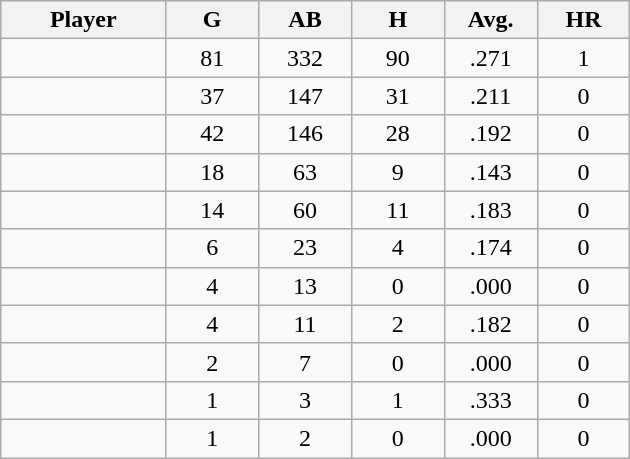<table class="wikitable sortable">
<tr>
<th bgcolor="#DDDDFF" width="16%">Player</th>
<th bgcolor="#DDDDFF" width="9%">G</th>
<th bgcolor="#DDDDFF" width="9%">AB</th>
<th bgcolor="#DDDDFF" width="9%">H</th>
<th bgcolor="#DDDDFF" width="9%">Avg.</th>
<th bgcolor="#DDDDFF" width="9%">HR</th>
</tr>
<tr align="center">
<td></td>
<td>81</td>
<td>332</td>
<td>90</td>
<td>.271</td>
<td>1</td>
</tr>
<tr align="center">
<td></td>
<td>37</td>
<td>147</td>
<td>31</td>
<td>.211</td>
<td>0</td>
</tr>
<tr align=center>
<td></td>
<td>42</td>
<td>146</td>
<td>28</td>
<td>.192</td>
<td>0</td>
</tr>
<tr align="center">
<td></td>
<td>18</td>
<td>63</td>
<td>9</td>
<td>.143</td>
<td>0</td>
</tr>
<tr align="center">
<td></td>
<td>14</td>
<td>60</td>
<td>11</td>
<td>.183</td>
<td>0</td>
</tr>
<tr align="center">
<td></td>
<td>6</td>
<td>23</td>
<td>4</td>
<td>.174</td>
<td>0</td>
</tr>
<tr align="center">
<td></td>
<td>4</td>
<td>13</td>
<td>0</td>
<td>.000</td>
<td>0</td>
</tr>
<tr align="center">
<td></td>
<td>4</td>
<td>11</td>
<td>2</td>
<td>.182</td>
<td>0</td>
</tr>
<tr align="center">
<td></td>
<td>2</td>
<td>7</td>
<td>0</td>
<td>.000</td>
<td>0</td>
</tr>
<tr align="center">
<td></td>
<td>1</td>
<td>3</td>
<td>1</td>
<td>.333</td>
<td>0</td>
</tr>
<tr align="center">
<td></td>
<td>1</td>
<td>2</td>
<td>0</td>
<td>.000</td>
<td>0</td>
</tr>
</table>
